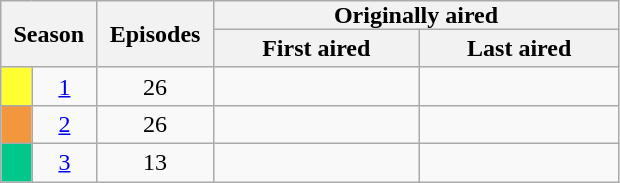<table class="wikitable plainrowheaders" style="text-align: center;">
<tr>
<th scope="col" style="padding:0 8px;" rowspan="2" colspan="2">Season</th>
<th scope="col" style="padding:0 8px;" rowspan="2">Episodes</th>
<th scope="col" style="padding:0 80px;" colspan="2">Originally aired</th>
</tr>
<tr>
<th scope="col">First aired</th>
<th scope="col">Last aired</th>
</tr>
<tr>
<td scope="row" style="background:#FFFF31; color:#100;"></td>
<td><a href='#'>1</a></td>
<td>26</td>
<td></td>
<td></td>
</tr>
<tr>
<td scope="row" style="background:#f2973d; color:#100;"></td>
<td><a href='#'>2</a></td>
<td>26</td>
<td></td>
<td></td>
</tr>
<tr>
<td scope="row" style="background:#00C78C; color:#100;"></td>
<td><a href='#'>3</a></td>
<td>13</td>
<td></td>
<td></td>
</tr>
</table>
